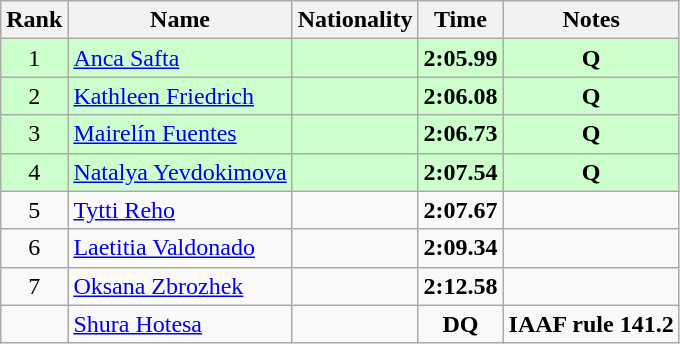<table class="wikitable sortable" style="text-align:center">
<tr>
<th>Rank</th>
<th>Name</th>
<th>Nationality</th>
<th>Time</th>
<th>Notes</th>
</tr>
<tr bgcolor=ccffcc>
<td>1</td>
<td align=left><a href='#'>Anca Safta</a></td>
<td align=left></td>
<td><strong>2:05.99</strong></td>
<td><strong>Q</strong></td>
</tr>
<tr bgcolor=ccffcc>
<td>2</td>
<td align=left><a href='#'>Kathleen Friedrich</a></td>
<td align=left></td>
<td><strong>2:06.08</strong></td>
<td><strong>Q</strong></td>
</tr>
<tr bgcolor=ccffcc>
<td>3</td>
<td align=left><a href='#'>Mairelín Fuentes</a></td>
<td align=left></td>
<td><strong>2:06.73</strong></td>
<td><strong>Q</strong></td>
</tr>
<tr bgcolor=ccffcc>
<td>4</td>
<td align=left><a href='#'>Natalya Yevdokimova</a></td>
<td align=left></td>
<td><strong>2:07.54</strong></td>
<td><strong>Q</strong></td>
</tr>
<tr>
<td>5</td>
<td align=left><a href='#'>Tytti Reho</a></td>
<td align=left></td>
<td><strong>2:07.67</strong></td>
<td></td>
</tr>
<tr>
<td>6</td>
<td align=left><a href='#'>Laetitia Valdonado</a></td>
<td align=left></td>
<td><strong>2:09.34</strong></td>
<td></td>
</tr>
<tr>
<td>7</td>
<td align=left><a href='#'>Oksana Zbrozhek</a></td>
<td align=left></td>
<td><strong>2:12.58</strong></td>
<td></td>
</tr>
<tr>
<td></td>
<td align=left><a href='#'>Shura Hotesa</a></td>
<td align=left></td>
<td><strong>DQ</strong></td>
<td><strong> IAAF rule 141.2</strong></td>
</tr>
</table>
